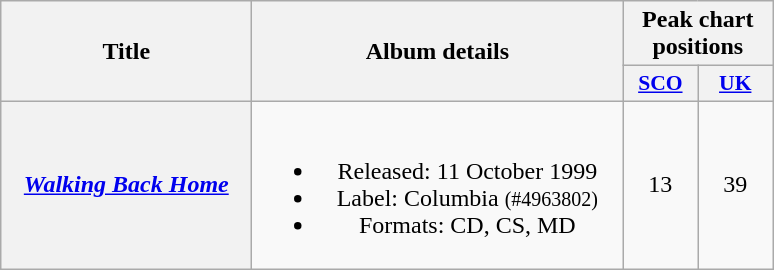<table class="wikitable plainrowheaders" style="text-align:center;">
<tr>
<th scope="col" rowspan="2" style="width:10em;">Title</th>
<th scope="col" rowspan="2" style="width:15em;">Album details</th>
<th scope="col" colspan="2">Peak chart positions</th>
</tr>
<tr>
<th style="width:3em;font-size:90%;"><a href='#'>SCO</a><br></th>
<th style="width:3em;font-size:90%;"><a href='#'>UK</a><br></th>
</tr>
<tr>
<th scope="row"><em><a href='#'>Walking Back Home</a></em></th>
<td><br><ul><li>Released: 11 October 1999</li><li>Label: Columbia <small>(#4963802)</small></li><li>Formats: CD, CS, MD</li></ul></td>
<td>13</td>
<td>39</td>
</tr>
</table>
